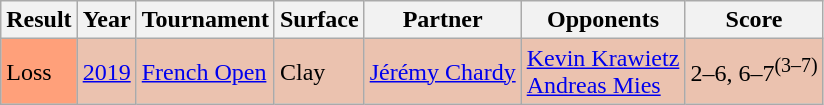<table class="sortable wikitable">
<tr>
<th>Result</th>
<th>Year</th>
<th>Tournament</th>
<th>Surface</th>
<th>Partner</th>
<th>Opponents</th>
<th class="unsortable">Score</th>
</tr>
<tr bgcolor=ebc2af>
<td bgcolor=FFA07A>Loss</td>
<td><a href='#'>2019</a></td>
<td><a href='#'>French Open</a></td>
<td>Clay</td>
<td> <a href='#'>Jérémy Chardy</a></td>
<td> <a href='#'>Kevin Krawietz</a><br> <a href='#'>Andreas Mies</a></td>
<td>2–6, 6–7<sup>(3–7)</sup></td>
</tr>
</table>
